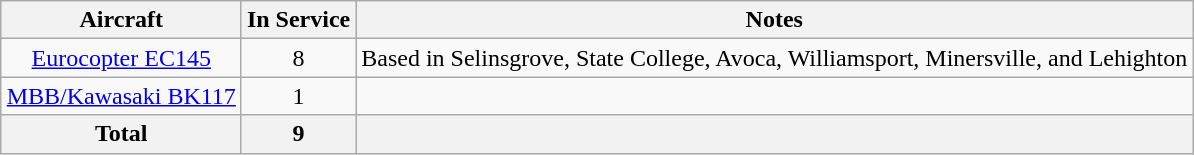<table class="wikitable" style="text-align:center; margin:0.5em auto">
<tr>
<th>Aircraft</th>
<th>In Service</th>
<th>Notes</th>
</tr>
<tr>
<td><a href='#'>Eurocopter EC145</a></td>
<td>8</td>
<td>Based in Selinsgrove, State College, Avoca, Williamsport, Minersville, and Lehighton</td>
</tr>
<tr>
<td><a href='#'>MBB/Kawasaki BK117</a></td>
<td>1</td>
<td></td>
</tr>
<tr>
<th>Total</th>
<th>9</th>
<th></th>
</tr>
</table>
